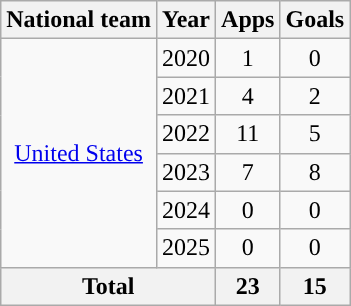<table class="wikitable" style="text-align:center">
<tr>
<th>National team</th>
<th>Year</th>
<th>Apps</th>
<th>Goals</th>
</tr>
<tr>
<td rowspan="6”"><a href='#'>United States</a></td>
<td>2020</td>
<td>1</td>
<td>0</td>
</tr>
<tr>
<td>2021</td>
<td>4</td>
<td>2</td>
</tr>
<tr>
<td>2022</td>
<td>11</td>
<td>5</td>
</tr>
<tr>
<td>2023</td>
<td>7</td>
<td>8</td>
</tr>
<tr>
<td>2024</td>
<td>0</td>
<td>0</td>
</tr>
<tr>
<td>2025</td>
<td>0</td>
<td>0</td>
</tr>
<tr>
<th colspan="2">Total</th>
<th>23</th>
<th>15</th>
</tr>
</table>
